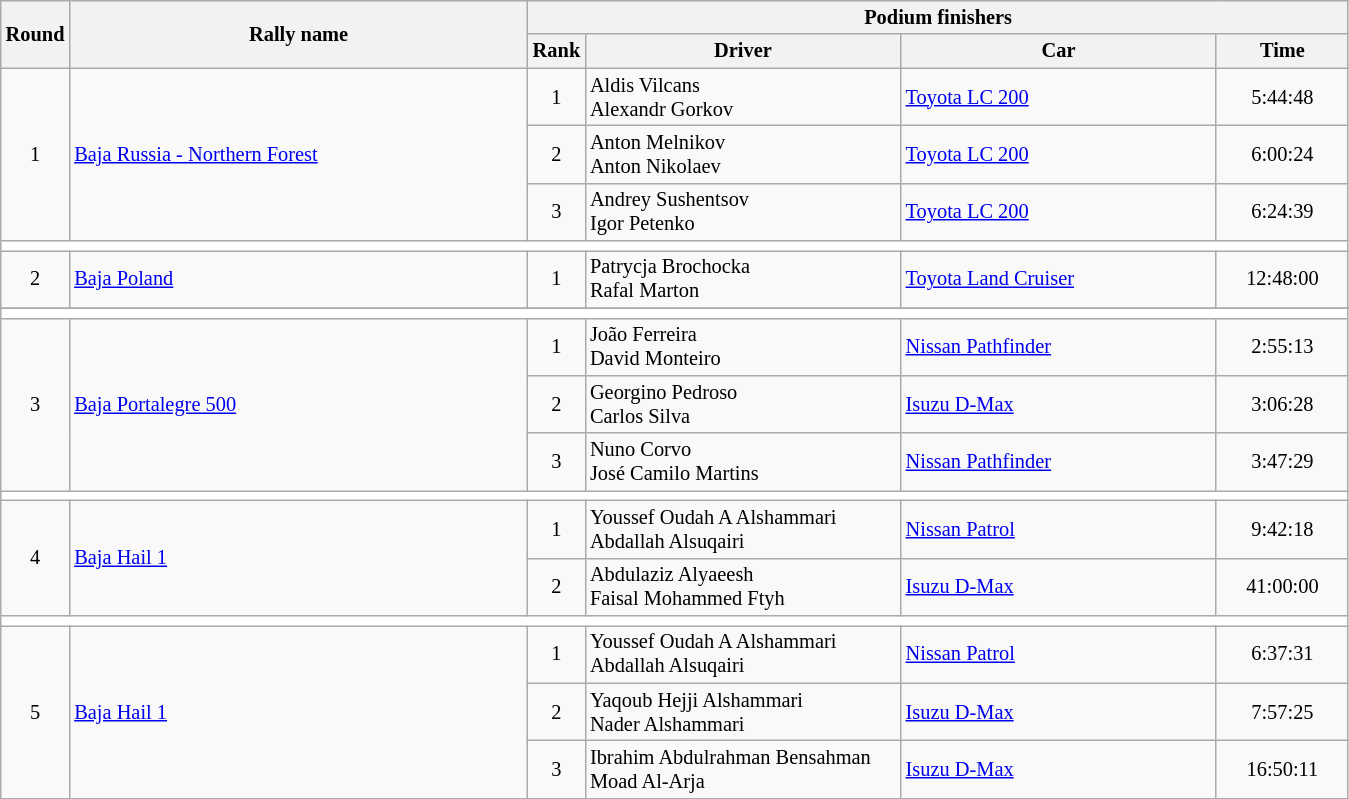<table class="wikitable" style="font-size:85%;">
<tr>
<th rowspan=2>Round</th>
<th style="width:22em" rowspan=2>Rally name</th>
<th colspan=4>Podium finishers</th>
</tr>
<tr>
<th>Rank</th>
<th style="width:15em">Driver</th>
<th style="width:15em">Car</th>
<th style="width:6em">Time</th>
</tr>
<tr>
<td rowspan=3 align=center>1</td>
<td rowspan=3> <a href='#'>Baja Russia - Northern Forest</a></td>
<td align=center>1</td>
<td> Aldis Vilcans <br> Alexandr Gorkov</td>
<td><a href='#'>Toyota LC 200</a></td>
<td align=center>5:44:48</td>
</tr>
<tr>
<td align=center>2</td>
<td> Anton Melnikov <br> Anton Nikolaev</td>
<td><a href='#'>Toyota LC 200</a></td>
<td align=center>6:00:24</td>
</tr>
<tr>
<td align=center>3</td>
<td> Andrey Sushentsov <br> Igor Petenko</td>
<td><a href='#'>Toyota LC 200</a></td>
<td align=center>6:24:39</td>
</tr>
<tr style="background:white;">
<td colspan="6"></td>
</tr>
<tr>
<td align=center>2</td>
<td> <a href='#'>Baja Poland</a></td>
<td align=center>1</td>
<td> Patrycja Brochocka <br> Rafal Marton</td>
<td><a href='#'>Toyota Land Cruiser</a></td>
<td align=center>12:48:00</td>
</tr>
<tr>
</tr>
<tr style="background:white;">
<td colspan="6"></td>
</tr>
<tr>
<td rowspan=3 align=center>3</td>
<td rowspan=3> <a href='#'>Baja Portalegre 500</a></td>
<td align=center>1</td>
<td> João Ferreira<br> David Monteiro</td>
<td><a href='#'>Nissan Pathfinder</a></td>
<td align=center>2:55:13</td>
</tr>
<tr>
<td align=center>2</td>
<td> Georgino Pedroso<br> Carlos Silva</td>
<td><a href='#'>Isuzu D-Max</a></td>
<td align=center>3:06:28</td>
</tr>
<tr>
<td align=center>3</td>
<td> Nuno Corvo<br> José Camilo Martins</td>
<td><a href='#'>Nissan Pathfinder</a></td>
<td align=center>3:47:29</td>
</tr>
<tr style="background:white;">
<td colspan="6"></td>
</tr>
<tr>
<td rowspan=2 align=center>4</td>
<td rowspan=2> <a href='#'>Baja Hail 1</a></td>
<td align=center>1</td>
<td> Youssef Oudah A Alshammari<br> Abdallah Alsuqairi</td>
<td><a href='#'>Nissan Patrol</a></td>
<td align=center>9:42:18</td>
</tr>
<tr>
<td align=center>2</td>
<td> Abdulaziz Alyaeesh <br> Faisal Mohammed Ftyh</td>
<td><a href='#'>Isuzu D-Max</a></td>
<td align=center>41:00:00</td>
</tr>
<tr style="background:white;">
<td colspan="6"></td>
</tr>
<tr>
<td rowspan=3 align=center>5</td>
<td rowspan=3> <a href='#'>Baja Hail 1</a></td>
<td align=center>1</td>
<td> Youssef Oudah A Alshammari<br> Abdallah Alsuqairi</td>
<td><a href='#'>Nissan Patrol</a></td>
<td align=center>6:37:31</td>
</tr>
<tr>
<td align=center>2</td>
<td> Yaqoub Hejji Alshammari<br> Nader Alshammari</td>
<td><a href='#'>Isuzu D-Max</a></td>
<td align=center>7:57:25</td>
</tr>
<tr>
<td align=center>3</td>
<td> Ibrahim Abdulrahman Bensahman<br> Moad Al-Arja</td>
<td><a href='#'>Isuzu D-Max</a></td>
<td align=center>16:50:11</td>
</tr>
</table>
